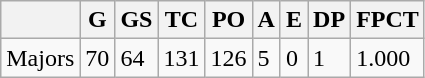<table class="wikitable">
<tr>
<th></th>
<th>G</th>
<th>GS</th>
<th>TC</th>
<th>PO</th>
<th>A</th>
<th>E</th>
<th>DP</th>
<th>FPCT</th>
</tr>
<tr>
<td>Majors</td>
<td>70</td>
<td>64</td>
<td>131</td>
<td>126</td>
<td>5</td>
<td>0</td>
<td>1</td>
<td>1.000</td>
</tr>
</table>
